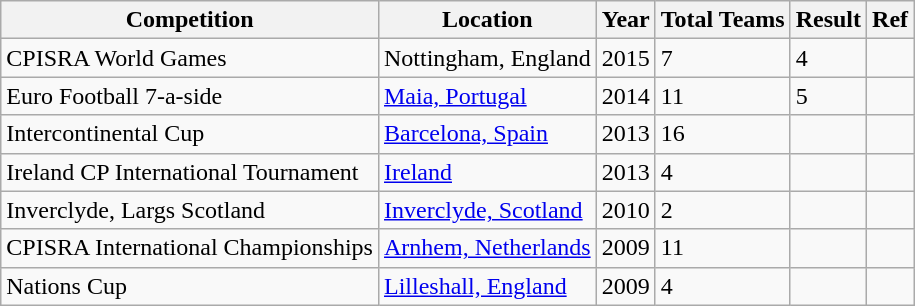<table class="wikitable">
<tr>
<th>Competition</th>
<th>Location</th>
<th>Year</th>
<th>Total Teams</th>
<th>Result</th>
<th>Ref</th>
</tr>
<tr>
<td>CPISRA World Games</td>
<td>Nottingham, England</td>
<td>2015</td>
<td>7</td>
<td>4</td>
<td></td>
</tr>
<tr>
<td>Euro Football 7-a-side</td>
<td><a href='#'>Maia, Portugal</a></td>
<td>2014</td>
<td>11</td>
<td>5</td>
<td></td>
</tr>
<tr>
<td>Intercontinental Cup</td>
<td><a href='#'>Barcelona, Spain</a></td>
<td>2013</td>
<td>16</td>
<td></td>
<td></td>
</tr>
<tr>
<td>Ireland CP International Tournament</td>
<td><a href='#'>Ireland</a></td>
<td>2013</td>
<td>4</td>
<td></td>
<td></td>
</tr>
<tr>
<td>Inverclyde, Largs Scotland</td>
<td><a href='#'>Inverclyde, Scotland</a></td>
<td>2010</td>
<td>2</td>
<td></td>
<td></td>
</tr>
<tr>
<td>CPISRA International Championships</td>
<td><a href='#'>Arnhem, Netherlands</a></td>
<td>2009</td>
<td>11</td>
<td></td>
<td></td>
</tr>
<tr>
<td>Nations Cup</td>
<td><a href='#'>Lilleshall, England</a></td>
<td>2009</td>
<td>4</td>
<td></td>
<td></td>
</tr>
</table>
